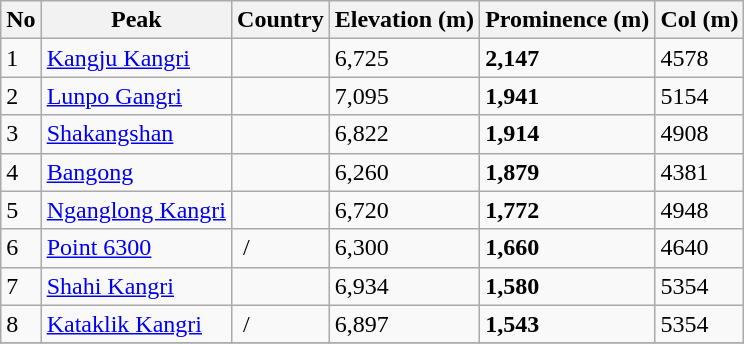<table class="wikitable sortable">
<tr>
<th>No</th>
<th>Peak</th>
<th>Country</th>
<th>Elevation (m)</th>
<th>Prominence (m)</th>
<th>Col (m)</th>
</tr>
<tr>
<td>1</td>
<td><a href='#'>Kangju Kangri</a></td>
<td></td>
<td>6,725</td>
<td><strong>2,147</strong></td>
<td>4578</td>
</tr>
<tr>
<td>2</td>
<td><a href='#'>Lunpo Gangri</a></td>
<td></td>
<td>7,095</td>
<td><strong>1,941</strong></td>
<td>5154</td>
</tr>
<tr>
<td>3</td>
<td><a href='#'>Shakangshan</a></td>
<td></td>
<td>6,822</td>
<td><strong>1,914</strong></td>
<td>4908</td>
</tr>
<tr>
<td>4</td>
<td><a href='#'>Bangong</a></td>
<td></td>
<td>6,260</td>
<td><strong>1,879</strong></td>
<td>4381</td>
</tr>
<tr>
<td>5</td>
<td><a href='#'>Nganglong Kangri</a></td>
<td></td>
<td>6,720</td>
<td><strong>1,772</strong></td>
<td>4948</td>
</tr>
<tr>
<td>6</td>
<td><a href='#'>Point 6300</a></td>
<td> / </td>
<td>6,300</td>
<td><strong>1,660</strong></td>
<td>4640</td>
</tr>
<tr>
<td>7</td>
<td><a href='#'>Shahi Kangri</a></td>
<td></td>
<td>6,934</td>
<td><strong>1,580</strong></td>
<td>5354</td>
</tr>
<tr>
<td>8</td>
<td><a href='#'>Kataklik Kangri</a></td>
<td> / </td>
<td>6,897</td>
<td><strong>1,543</strong></td>
<td>5354</td>
</tr>
<tr>
</tr>
</table>
